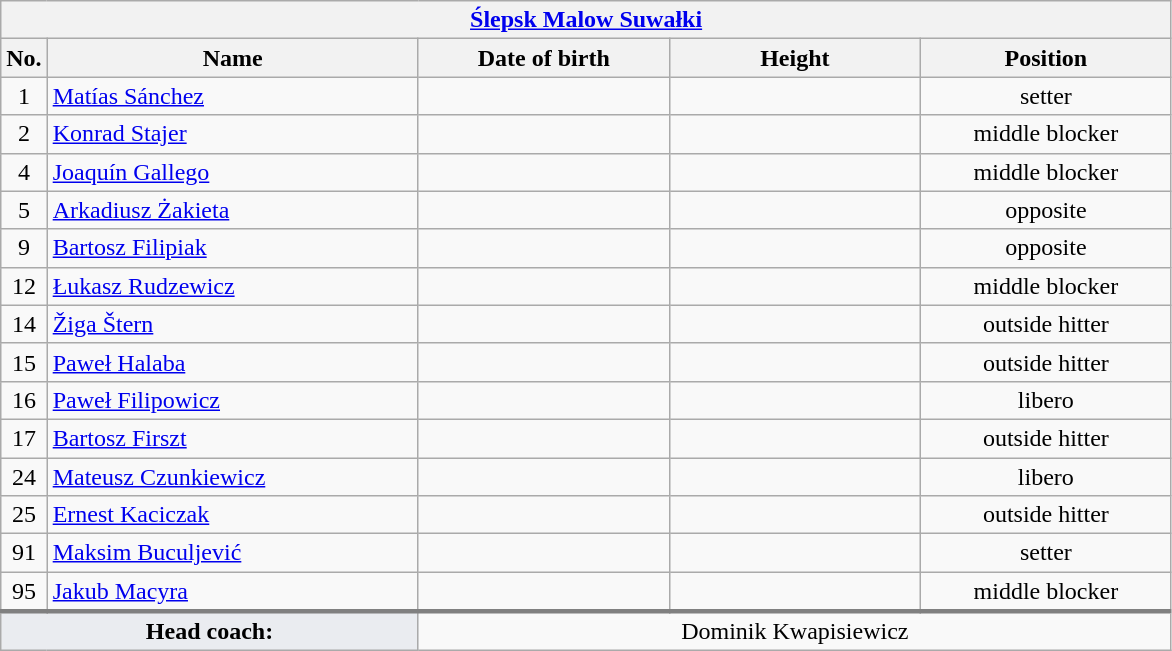<table class="wikitable collapsible collapsed" style="font-size:100%; text-align:center">
<tr>
<th colspan=5 style="width:30em"><a href='#'>Ślepsk Malow Suwałki</a></th>
</tr>
<tr>
<th>No.</th>
<th style="width:15em">Name</th>
<th style="width:10em">Date of birth</th>
<th style="width:10em">Height</th>
<th style="width:10em">Position</th>
</tr>
<tr>
<td>1</td>
<td align=left> <a href='#'>Matías Sánchez</a></td>
<td align=right></td>
<td></td>
<td>setter</td>
</tr>
<tr>
<td>2</td>
<td align=left> <a href='#'>Konrad Stajer</a></td>
<td align=right></td>
<td></td>
<td>middle blocker</td>
</tr>
<tr>
<td>4</td>
<td align=left> <a href='#'>Joaquín Gallego</a></td>
<td align=right></td>
<td></td>
<td>middle blocker</td>
</tr>
<tr>
<td>5</td>
<td align=left> <a href='#'>Arkadiusz Żakieta</a></td>
<td align=right></td>
<td></td>
<td>opposite</td>
</tr>
<tr>
<td>9</td>
<td align=left> <a href='#'>Bartosz Filipiak</a></td>
<td align=right></td>
<td></td>
<td>opposite</td>
</tr>
<tr>
<td>12</td>
<td align=left> <a href='#'>Łukasz Rudzewicz</a></td>
<td align=right></td>
<td></td>
<td>middle blocker</td>
</tr>
<tr>
<td>14</td>
<td align=left> <a href='#'>Žiga Štern</a></td>
<td align=right></td>
<td></td>
<td>outside hitter</td>
</tr>
<tr>
<td>15</td>
<td align=left> <a href='#'>Paweł Halaba</a></td>
<td align=right></td>
<td></td>
<td>outside hitter</td>
</tr>
<tr>
<td>16</td>
<td align=left> <a href='#'>Paweł Filipowicz</a></td>
<td align=right></td>
<td></td>
<td>libero</td>
</tr>
<tr>
<td>17</td>
<td align=left> <a href='#'>Bartosz Firszt</a></td>
<td align=right></td>
<td></td>
<td>outside hitter</td>
</tr>
<tr>
<td>24</td>
<td align=left> <a href='#'>Mateusz Czunkiewicz</a></td>
<td align=right></td>
<td></td>
<td>libero</td>
</tr>
<tr>
<td>25</td>
<td align=left> <a href='#'>Ernest Kaciczak</a></td>
<td align=right></td>
<td></td>
<td>outside hitter</td>
</tr>
<tr>
<td>91</td>
<td align=left> <a href='#'>Maksim Buculjević</a></td>
<td align=right></td>
<td></td>
<td>setter</td>
</tr>
<tr>
<td>95</td>
<td align=left> <a href='#'>Jakub Macyra</a></td>
<td align=right></td>
<td></td>
<td>middle blocker</td>
</tr>
<tr style="border-top: 3px solid grey">
<td colspan=2 style="background:#EAECF0"><strong>Head coach:</strong></td>
<td colspan=3> Dominik Kwapisiewicz</td>
</tr>
</table>
